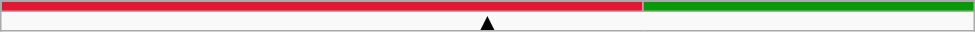<table class="wikitable sortable" style="width:650px; text-align:center;">
<tr>
<td style="width:66%; background:#DF1834"></td>
<td style="width:34%; background:#089808"></td>
</tr>
<tr>
<td colspan=4 style="text-align: center; line-height: 32.1%;"><strong>▲</strong></td>
</tr>
</table>
